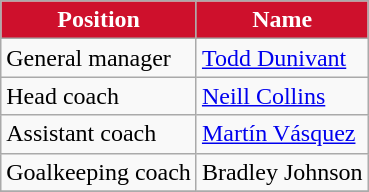<table class="wikitable">
<tr>
<th style="background:#ce102c; color:#FFFFFF;" scope="col">Position</th>
<th style="background:#ce102c; color:#FFFFFF;" scope="col">Name</th>
</tr>
<tr>
<td>General manager</td>
<td> <a href='#'>Todd Dunivant</a></td>
</tr>
<tr>
<td>Head coach</td>
<td> <a href='#'>Neill Collins</a></td>
</tr>
<tr>
<td>Assistant coach</td>
<td> <a href='#'>Martín Vásquez</a></td>
</tr>
<tr>
<td>Goalkeeping coach</td>
<td> Bradley Johnson</td>
</tr>
<tr>
</tr>
</table>
